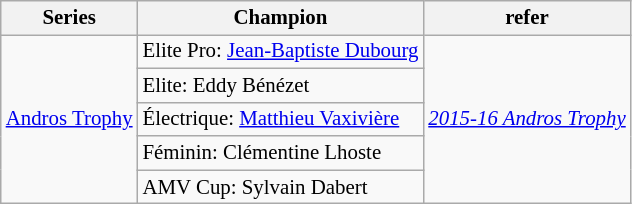<table class="wikitable" style="font-size:87%">
<tr>
<th>Series</th>
<th>Champion</th>
<th>refer</th>
</tr>
<tr>
<td rowspan="5"><a href='#'>Andros Trophy</a></td>
<td>Elite Pro:  <a href='#'>Jean-Baptiste Dubourg</a></td>
<td rowspan="5"><em><a href='#'>2015-16 Andros Trophy</a></em></td>
</tr>
<tr>
<td>Elite:  Eddy Bénézet</td>
</tr>
<tr>
<td>Électrique:  <a href='#'>Matthieu Vaxivière</a></td>
</tr>
<tr>
<td>Féminin:  Clémentine Lhoste</td>
</tr>
<tr>
<td>AMV Cup:  Sylvain Dabert</td>
</tr>
</table>
